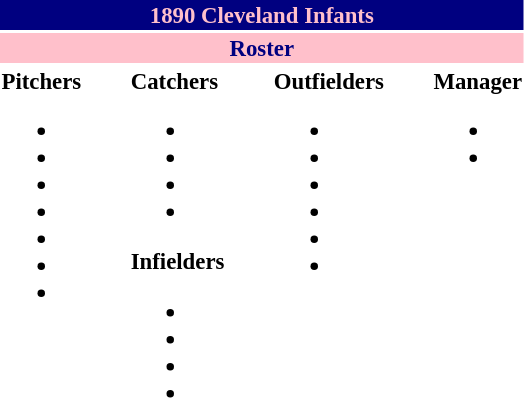<table class="toccolours" style="font-size: 95%;">
<tr>
<th colspan="10" style="background-color: navy; color: pink; text-align: center;">1890 Cleveland Infants</th>
</tr>
<tr>
<td colspan="10" style="background-color: pink; color: navy; text-align: center;"><strong>Roster</strong></td>
</tr>
<tr>
<td valign="top"><strong>Pitchers</strong><br><ul><li></li><li></li><li></li><li></li><li></li><li></li><li></li></ul></td>
<td width="25px"></td>
<td valign="top"><strong>Catchers</strong><br><ul><li></li><li></li><li></li><li></li></ul><strong>Infielders</strong><ul><li></li><li></li><li></li><li></li></ul></td>
<td width="25px"></td>
<td valign="top"><strong>Outfielders</strong><br><ul><li></li><li></li><li></li><li></li><li></li><li></li></ul></td>
<td width="25px"></td>
<td valign="top"><strong>Manager</strong><br><ul><li></li><li></li></ul></td>
</tr>
</table>
